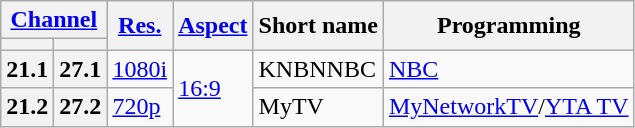<table class="wikitable">
<tr>
<th scope = "col" colspan="2"><a href='#'>Channel</a></th>
<th scope = "col" rowspan="2"><a href='#'>Res.</a></th>
<th scope = "col" rowspan="2"><a href='#'>Aspect</a></th>
<th scope = "col" rowspan="2">Short name</th>
<th scope = "col" rowspan="2">Programming</th>
</tr>
<tr>
<th scope = "col"></th>
<th></th>
</tr>
<tr>
<th scope = "row">21.1</th>
<th>27.1</th>
<td><a href='#'>1080i</a></td>
<td rowspan=2><a href='#'>16:9</a></td>
<td>KNBNNBC</td>
<td><a href='#'>NBC</a></td>
</tr>
<tr>
<th scope = "row">21.2</th>
<th>27.2</th>
<td><a href='#'>720p</a></td>
<td>MyTV</td>
<td><a href='#'>MyNetworkTV</a>/<a href='#'>YTA TV</a></td>
</tr>
</table>
